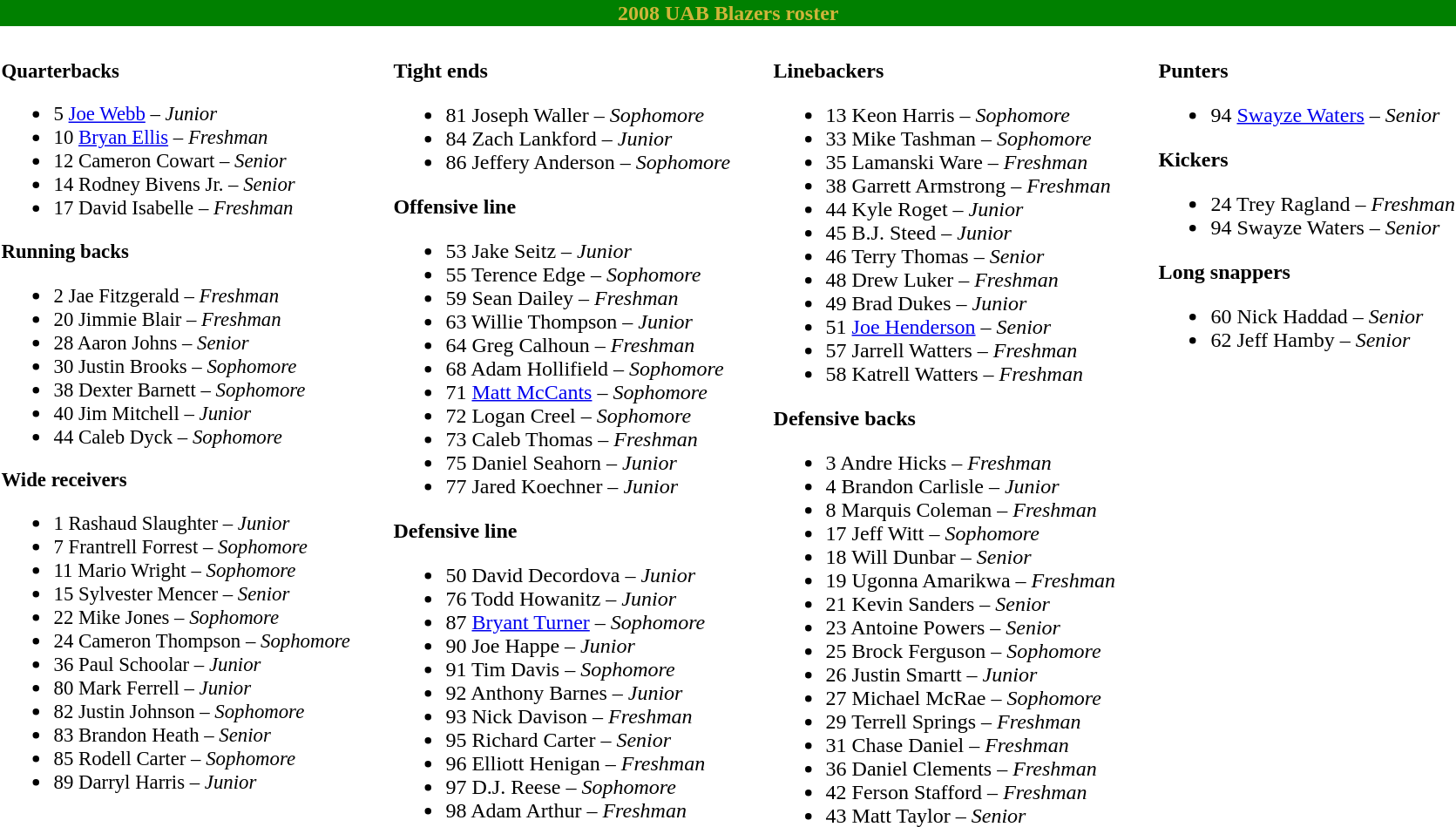<table class="toccolours" style="text-align: left;">
<tr>
<td colspan="9" style="background-color: #008000; color: #CFB53B; text-align: center"><strong>2008 UAB Blazers roster</strong></td>
</tr>
<tr>
<td colspan="7" align="center"></td>
</tr>
<tr>
<td style="font-size: 95%;" valign="top"><br><strong>Quarterbacks</strong><ul><li>5  <a href='#'>Joe Webb</a> – <em>Junior</em></li><li>10 <a href='#'>Bryan Ellis</a> – <em> Freshman</em></li><li>12 Cameron Cowart – <em>Senior</em></li><li>14 Rodney Bivens Jr. – <em>Senior</em></li><li>17 David Isabelle – <em>Freshman</em></li></ul><strong>Running backs</strong><ul><li>2  Jae Fitzgerald – <em> Freshman</em></li><li>20 Jimmie Blair – <em> Freshman</em></li><li>28 Aaron Johns – <em>Senior</em></li><li>30 Justin Brooks – <em>Sophomore</em></li><li>38 Dexter Barnett – <em>Sophomore</em></li><li>40 Jim Mitchell – <em>Junior</em></li><li>44 Caleb Dyck – <em>Sophomore</em></li></ul><strong>Wide receivers</strong><ul><li>1 Rashaud Slaughter – <em>Junior</em></li><li>7 Frantrell Forrest – <em>Sophomore</em></li><li>11 Mario Wright – <em>Sophomore</em></li><li>15 Sylvester Mencer – <em>Senior</em></li><li>22 Mike Jones – <em>Sophomore</em></li><li>24 Cameron Thompson – <em>Sophomore</em></li><li>36 Paul Schoolar – <em>Junior</em></li><li>80 Mark Ferrell – <em>Junior</em></li><li>82 Justin Johnson – <em>Sophomore</em></li><li>83 Brandon Heath – <em>Senior</em></li><li>85 Rodell Carter – <em>Sophomore</em></li><li>89 Darryl Harris – <em>Junior</em></li></ul></td>
<td width="25"> </td>
<td valign="top"><br><strong>Tight ends</strong><ul><li>81 Joseph Waller – <em>Sophomore</em></li><li>84 Zach Lankford – <em>Junior</em></li><li>86 Jeffery Anderson – <em>Sophomore</em></li></ul><strong>Offensive line</strong><ul><li>53 Jake Seitz – <em>Junior</em></li><li>55 Terence Edge – <em>Sophomore</em></li><li>59 Sean Dailey – <em> Freshman</em></li><li>63 Willie Thompson – <em>Junior</em></li><li>64 Greg Calhoun – <em> Freshman</em></li><li>68 Adam Hollifield – <em>Sophomore</em></li><li>71 <a href='#'>Matt McCants</a> – <em>Sophomore</em></li><li>72 Logan Creel – <em>Sophomore</em></li><li>73 Caleb Thomas – <em> Freshman</em></li><li>75 Daniel Seahorn – <em>Junior</em></li><li>77 Jared Koechner – <em>Junior</em></li></ul><strong>Defensive line</strong><ul><li>50 David Decordova – <em>Junior</em></li><li>76 Todd Howanitz – <em>Junior</em></li><li>87 <a href='#'>Bryant Turner</a> – <em>Sophomore</em></li><li>90 Joe Happe – <em>Junior</em></li><li>91 Tim Davis – <em>Sophomore</em></li><li>92 Anthony Barnes – <em>Junior</em></li><li>93 Nick Davison – <em>Freshman</em></li><li>95 Richard Carter – <em>Senior</em></li><li>96 Elliott Henigan – <em>Freshman</em></li><li>97 D.J. Reese – <em>Sophomore</em></li><li>98 Adam Arthur – <em> Freshman</em></li></ul></td>
<td width="25"> </td>
<td valign="top"><br><strong>Linebackers</strong><ul><li>13 Keon Harris – <em>Sophomore</em></li><li>33 Mike Tashman – <em>Sophomore</em></li><li>35 Lamanski Ware – <em>Freshman</em></li><li>38 Garrett Armstrong – <em>Freshman</em></li><li>44 Kyle Roget – <em>Junior</em></li><li>45 B.J. Steed – <em>Junior</em></li><li>46 Terry Thomas – <em>Senior</em></li><li>48 Drew Luker – <em>Freshman</em></li><li>49 Brad Dukes – <em>Junior</em></li><li>51 <a href='#'>Joe Henderson</a> – <em>Senior</em></li><li>57 Jarrell Watters – <em>Freshman</em></li><li>58 Katrell Watters – <em>Freshman</em></li></ul><strong>Defensive backs</strong><ul><li>3  Andre Hicks – <em>Freshman</em></li><li>4  Brandon Carlisle – <em>Junior</em></li><li>8  Marquis Coleman – <em> Freshman</em></li><li>17 Jeff Witt – <em>Sophomore</em></li><li>18 Will Dunbar – <em>Senior</em></li><li>19 Ugonna Amarikwa – <em> Freshman</em></li><li>21 Kevin Sanders – <em>Senior</em></li><li>23 Antoine Powers – <em>Senior</em></li><li>25 Brock Ferguson – <em>Sophomore</em></li><li>26 Justin Smartt – <em>Junior</em></li><li>27 Michael McRae – <em>Sophomore</em></li><li>29 Terrell Springs – <em>Freshman</em></li><li>31 Chase Daniel – <em>Freshman</em></li><li>36 Daniel Clements – <em>Freshman</em></li><li>42 Ferson Stafford – <em> Freshman</em></li><li>43 Matt Taylor – <em>Senior</em></li></ul></td>
<td width="25"> </td>
<td valign="top"><br><strong>Punters</strong><ul><li>94 <a href='#'>Swayze Waters</a> – <em>Senior</em></li></ul><strong>Kickers</strong><ul><li>24 Trey Ragland – <em>Freshman</em></li><li>94 Swayze Waters – <em>Senior</em></li></ul><strong>Long snappers</strong><ul><li>60 Nick Haddad – <em>Senior</em></li><li>62 Jeff Hamby – <em>Senior</em></li></ul></td>
</tr>
</table>
